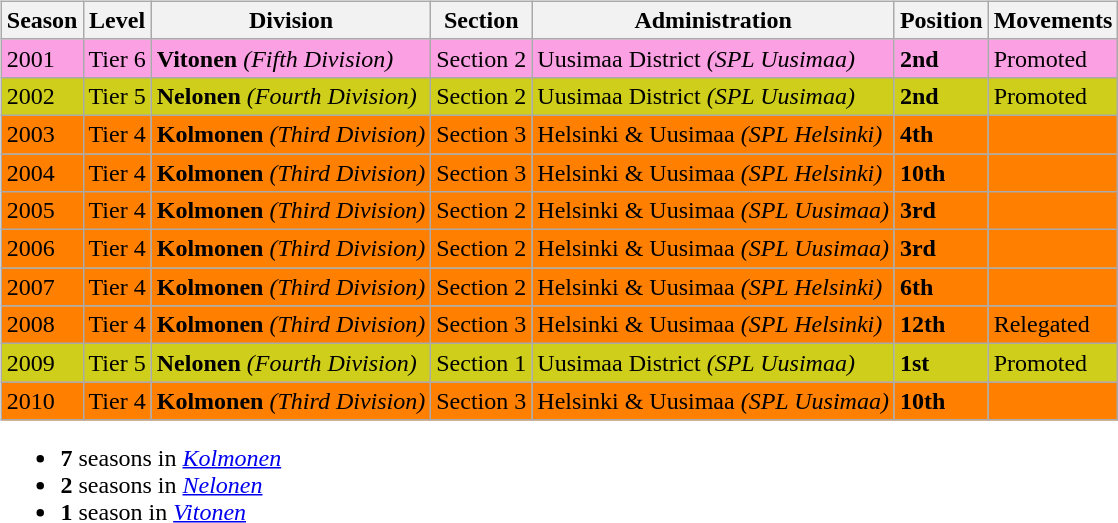<table>
<tr>
<td valign="top" width=0%><br><table class="wikitable">
<tr style="background:#f0f6fa;">
<th><strong>Season</strong></th>
<th><strong>Level</strong></th>
<th><strong>Division</strong></th>
<th><strong>Section</strong></th>
<th><strong>Administration</strong></th>
<th><strong>Position</strong></th>
<th><strong>Movements</strong></th>
</tr>
<tr>
<td style="background:#FBA0E3;">2001</td>
<td style="background:#FBA0E3;">Tier 6</td>
<td style="background:#FBA0E3;"><strong>Vitonen</strong> <em>(Fifth Division)</em></td>
<td style="background:#FBA0E3;">Section 2</td>
<td style="background:#FBA0E3;">Uusimaa District <em>(SPL Uusimaa)</em></td>
<td style="background:#FBA0E3;"><strong>2nd</strong></td>
<td style="background:#FBA0E3;">Promoted</td>
</tr>
<tr>
<td style="background:#CECE1B;">2002</td>
<td style="background:#CECE1B;">Tier 5</td>
<td style="background:#CECE1B;"><strong>Nelonen</strong> <em>(Fourth Division)</em></td>
<td style="background:#CECE1B;">Section 2</td>
<td style="background:#CECE1B;">Uusimaa District <em>(SPL Uusimaa)</em></td>
<td style="background:#CECE1B;"><strong>2nd</strong></td>
<td style="background:#CECE1B;">Promoted</td>
</tr>
<tr>
<td style="background:#FF7F00;">2003</td>
<td style="background:#FF7F00;">Tier 4</td>
<td style="background:#FF7F00;"><strong>Kolmonen</strong> <em>(Third Division)</em></td>
<td style="background:#FF7F00;">Section 3</td>
<td style="background:#FF7F00;">Helsinki & Uusimaa <em>(SPL Helsinki)</em></td>
<td style="background:#FF7F00;"><strong>4th</strong></td>
<td style="background:#FF7F00;"></td>
</tr>
<tr>
<td style="background:#FF7F00;">2004</td>
<td style="background:#FF7F00;">Tier 4</td>
<td style="background:#FF7F00;"><strong>Kolmonen</strong> <em>(Third Division)</em></td>
<td style="background:#FF7F00;">Section 3</td>
<td style="background:#FF7F00;">Helsinki & Uusimaa <em>(SPL Helsinki)</em></td>
<td style="background:#FF7F00;"><strong>10th</strong></td>
<td style="background:#FF7F00;"></td>
</tr>
<tr>
<td style="background:#FF7F00;">2005</td>
<td style="background:#FF7F00;">Tier 4</td>
<td style="background:#FF7F00;"><strong>Kolmonen</strong> <em>(Third Division)</em></td>
<td style="background:#FF7F00;">Section 2</td>
<td style="background:#FF7F00;">Helsinki & Uusimaa <em>(SPL Uusimaa)</em></td>
<td style="background:#FF7F00;"><strong>3rd</strong></td>
<td style="background:#FF7F00;"></td>
</tr>
<tr>
<td style="background:#FF7F00;">2006</td>
<td style="background:#FF7F00;">Tier 4</td>
<td style="background:#FF7F00;"><strong>Kolmonen</strong> <em>(Third Division)</em></td>
<td style="background:#FF7F00;">Section 2</td>
<td style="background:#FF7F00;">Helsinki & Uusimaa <em>(SPL Uusimaa)</em></td>
<td style="background:#FF7F00;"><strong>3rd</strong></td>
<td style="background:#FF7F00;"></td>
</tr>
<tr>
<td style="background:#FF7F00;">2007</td>
<td style="background:#FF7F00;">Tier 4</td>
<td style="background:#FF7F00;"><strong>Kolmonen</strong> <em>(Third Division)</em></td>
<td style="background:#FF7F00;">Section 2</td>
<td style="background:#FF7F00;">Helsinki & Uusimaa <em>(SPL Helsinki)</em></td>
<td style="background:#FF7F00;"><strong>6th</strong></td>
<td style="background:#FF7F00;"></td>
</tr>
<tr>
<td style="background:#FF7F00;">2008</td>
<td style="background:#FF7F00;">Tier 4</td>
<td style="background:#FF7F00;"><strong>Kolmonen</strong> <em>(Third Division)</em></td>
<td style="background:#FF7F00;">Section 3</td>
<td style="background:#FF7F00;">Helsinki & Uusimaa <em>(SPL Helsinki)</em></td>
<td style="background:#FF7F00;"><strong>12th</strong></td>
<td style="background:#FF7F00;">Relegated</td>
</tr>
<tr>
<td style="background:#CECE1B;">2009</td>
<td style="background:#CECE1B;">Tier 5</td>
<td style="background:#CECE1B;"><strong>Nelonen</strong> <em>(Fourth Division)</em></td>
<td style="background:#CECE1B;">Section 1</td>
<td style="background:#CECE1B;">Uusimaa District <em>(SPL Uusimaa)</em></td>
<td style="background:#CECE1B;"><strong>1st</strong></td>
<td style="background:#CECE1B;">Promoted</td>
</tr>
<tr>
<td style="background:#FF7F00;">2010</td>
<td style="background:#FF7F00;">Tier 4</td>
<td style="background:#FF7F00;"><strong>Kolmonen</strong> <em>(Third Division)</em></td>
<td style="background:#FF7F00;">Section 3</td>
<td style="background:#FF7F00;">Helsinki & Uusimaa <em>(SPL Uusimaa)</em></td>
<td style="background:#FF7F00;"><strong>10th</strong></td>
<td style="background:#FF7F00;"></td>
</tr>
</table>
<ul><li><strong>7</strong> seasons in <em><a href='#'>Kolmonen</a></em></li><li><strong>2</strong> seasons in <em><a href='#'>Nelonen</a></em></li><li><strong>1</strong> season in <em><a href='#'>Vitonen</a></em></li></ul></td>
</tr>
</table>
